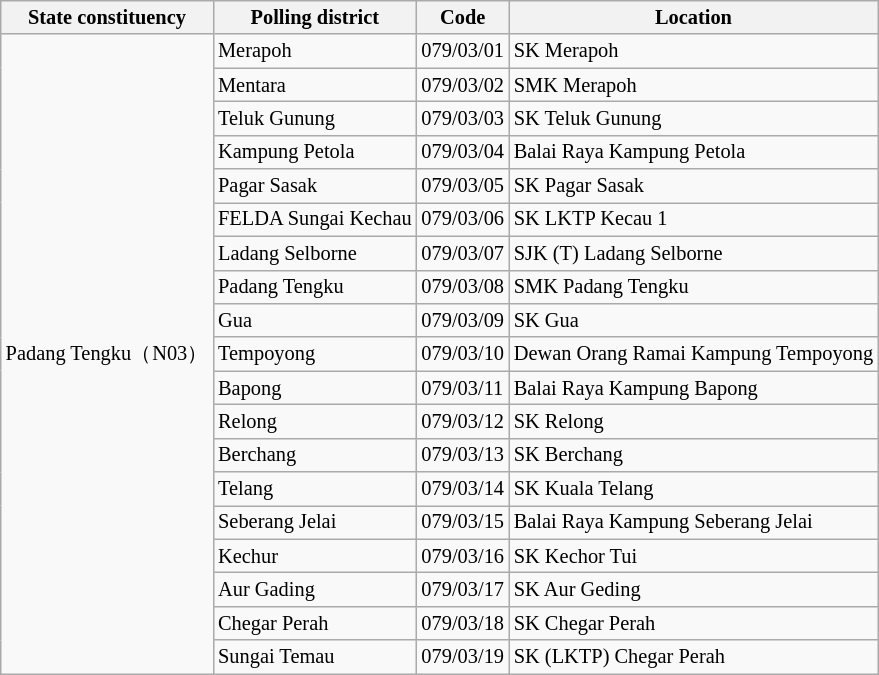<table class="wikitable sortable mw-collapsible" style="white-space:nowrap;font-size:85%">
<tr>
<th>State constituency</th>
<th>Polling district</th>
<th>Code</th>
<th>Location</th>
</tr>
<tr>
<td rowspan="19">Padang Tengku（N03）</td>
<td>Merapoh</td>
<td>079/03/01</td>
<td>SK Merapoh</td>
</tr>
<tr>
<td>Mentara</td>
<td>079/03/02</td>
<td>SMK Merapoh</td>
</tr>
<tr>
<td>Teluk Gunung</td>
<td>079/03/03</td>
<td>SK Teluk Gunung</td>
</tr>
<tr>
<td>Kampung Petola</td>
<td>079/03/04</td>
<td>Balai Raya Kampung Petola</td>
</tr>
<tr>
<td>Pagar Sasak</td>
<td>079/03/05</td>
<td>SK Pagar Sasak</td>
</tr>
<tr>
<td>FELDA Sungai Kechau</td>
<td>079/03/06</td>
<td>SK LKTP Kecau 1</td>
</tr>
<tr>
<td>Ladang Selborne</td>
<td>079/03/07</td>
<td>SJK (T) Ladang Selborne</td>
</tr>
<tr>
<td>Padang Tengku</td>
<td>079/03/08</td>
<td>SMK Padang Tengku</td>
</tr>
<tr>
<td>Gua</td>
<td>079/03/09</td>
<td>SK Gua</td>
</tr>
<tr>
<td>Tempoyong</td>
<td>079/03/10</td>
<td>Dewan Orang Ramai Kampung Tempoyong</td>
</tr>
<tr>
<td>Bapong</td>
<td>079/03/11</td>
<td>Balai Raya Kampung Bapong</td>
</tr>
<tr>
<td>Relong</td>
<td>079/03/12</td>
<td>SK Relong</td>
</tr>
<tr>
<td>Berchang</td>
<td>079/03/13</td>
<td>SK Berchang</td>
</tr>
<tr>
<td>Telang</td>
<td>079/03/14</td>
<td>SK Kuala Telang</td>
</tr>
<tr>
<td>Seberang Jelai</td>
<td>079/03/15</td>
<td>Balai Raya Kampung Seberang Jelai</td>
</tr>
<tr>
<td>Kechur</td>
<td>079/03/16</td>
<td>SK Kechor Tui</td>
</tr>
<tr>
<td>Aur Gading</td>
<td>079/03/17</td>
<td>SK Aur Geding</td>
</tr>
<tr>
<td>Chegar Perah</td>
<td>079/03/18</td>
<td>SK Chegar Perah</td>
</tr>
<tr>
<td>Sungai Temau</td>
<td>079/03/19</td>
<td>SK (LKTP) Chegar Perah</td>
</tr>
</table>
